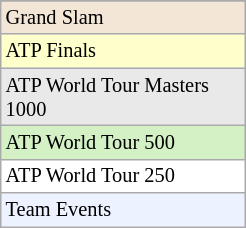<table class="wikitable" style="font-size:85%; width:13%;">
<tr>
</tr>
<tr bgcolor=#F3E6D7>
<td>Grand Slam</td>
</tr>
<tr bgcolor=#ffffcc>
<td>ATP Finals</td>
</tr>
<tr bgcolor=#E9E9E9>
<td>ATP World Tour Masters 1000</td>
</tr>
<tr bgcolor=#D4F1C5>
<td>ATP World Tour 500</td>
</tr>
<tr bgcolor=#ffffff>
<td>ATP World Tour 250</td>
</tr>
<tr bgcolor=#ECF2FF>
<td>Team Events</td>
</tr>
</table>
